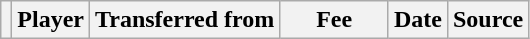<table class="wikitable plainrowheaders sortable">
<tr>
<th></th>
<th scope="col">Player</th>
<th>Transferred from</th>
<th style="width: 65px;">Fee</th>
<th scope="col">Date</th>
<th scope="col">Source</th>
</tr>
</table>
